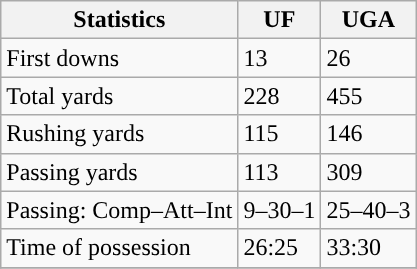<table class="wikitable" style="float: left;">
<tr>
<th>Statistics</th>
<th>UF</th>
<th>UGA</th>
</tr>
<tr>
<td>First downs</td>
<td>13</td>
<td>26</td>
</tr>
<tr>
<td>Total yards</td>
<td>228</td>
<td>455</td>
</tr>
<tr>
<td>Rushing yards</td>
<td>115</td>
<td>146</td>
</tr>
<tr>
<td>Passing yards</td>
<td>113</td>
<td>309</td>
</tr>
<tr>
<td>Passing: Comp–Att–Int</td>
<td>9–30–1</td>
<td>25–40–3</td>
</tr>
<tr>
<td>Time of possession</td>
<td>26:25</td>
<td>33:30</td>
</tr>
<tr>
</tr>
</table>
